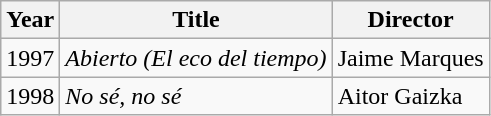<table class="wikitable">
<tr>
<th>Year</th>
<th>Title</th>
<th>Director</th>
</tr>
<tr>
<td>1997</td>
<td><em>Abierto (El eco del tiempo)</em></td>
<td>Jaime Marques</td>
</tr>
<tr>
<td>1998</td>
<td><em>No sé, no sé</em></td>
<td>Aitor Gaizka</td>
</tr>
</table>
